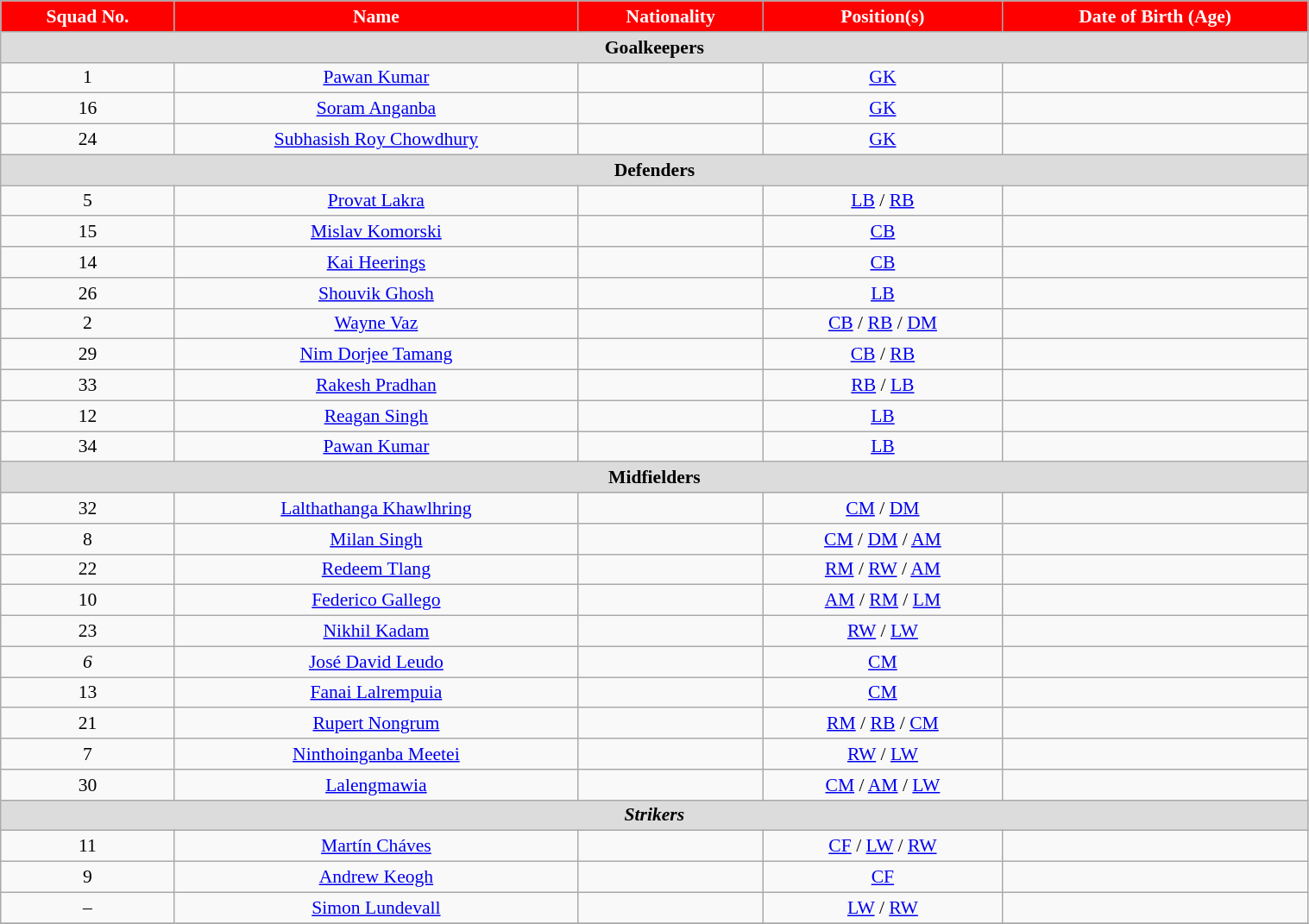<table class="wikitable" style="text-align:center; font-size:90%; width:80%">
<tr>
<th style="background:#FF0000; color: white; text-align:center;">Squad No.</th>
<th style="background:#FF0000; color: white; text-align:center;">Name</th>
<th style="background:#FF0000; color: white; text-align:center;">Nationality</th>
<th style="background:#FF0000; color: white; text-align:center;">Position(s)</th>
<th style="background:#FF0000; color: white; text-align:center;">Date of Birth (Age)</th>
</tr>
<tr>
<th colspan="5" style="background:#dcdcdc; text-align:center;"><strong>Goalkeepers</strong></th>
</tr>
<tr>
<td>1</td>
<td><a href='#'>Pawan Kumar</a></td>
<td></td>
<td><a href='#'>GK</a></td>
<td></td>
</tr>
<tr>
<td>16</td>
<td><a href='#'>Soram Anganba</a></td>
<td></td>
<td><a href='#'>GK</a></td>
<td></td>
</tr>
<tr>
<td>24</td>
<td><a href='#'>Subhasish Roy Chowdhury</a></td>
<td></td>
<td><a href='#'>GK</a></td>
<td></td>
</tr>
<tr>
<th colspan="5" style="background:#dcdcdc; text-align:center;"><strong>Defenders</strong></th>
</tr>
<tr>
<td>5</td>
<td><a href='#'>Provat Lakra</a></td>
<td></td>
<td><a href='#'>LB</a> / <a href='#'>RB</a></td>
<td></td>
</tr>
<tr>
<td>15</td>
<td><a href='#'>Mislav Komorski</a></td>
<td></td>
<td><a href='#'>CB</a></td>
<td></td>
</tr>
<tr>
<td>14</td>
<td><a href='#'>Kai Heerings</a></td>
<td></td>
<td><a href='#'>CB</a></td>
<td></td>
</tr>
<tr>
<td>26</td>
<td><a href='#'>Shouvik Ghosh</a></td>
<td></td>
<td><a href='#'>LB</a></td>
<td></td>
</tr>
<tr>
<td>2</td>
<td><a href='#'>Wayne Vaz</a></td>
<td></td>
<td><a href='#'>CB</a> / <a href='#'>RB</a> / <a href='#'>DM</a></td>
<td></td>
</tr>
<tr>
<td>29</td>
<td><a href='#'>Nim Dorjee Tamang</a></td>
<td></td>
<td><a href='#'>CB</a> / <a href='#'>RB</a></td>
<td></td>
</tr>
<tr>
<td>33</td>
<td><a href='#'>Rakesh Pradhan</a></td>
<td></td>
<td><a href='#'>RB</a> / <a href='#'>LB</a></td>
<td></td>
</tr>
<tr>
<td>12</td>
<td><a href='#'>Reagan Singh</a></td>
<td></td>
<td><a href='#'>LB</a></td>
<td></td>
</tr>
<tr>
<td>34</td>
<td><a href='#'>Pawan Kumar</a></td>
<td></td>
<td><a href='#'>LB</a></td>
<td></td>
</tr>
<tr>
<th colspan="5" style="background:#dcdcdc; text-align:center;"><strong>Midfielders</strong></th>
</tr>
<tr>
<td>32</td>
<td><a href='#'>Lalthathanga Khawlhring</a></td>
<td></td>
<td><a href='#'>CM</a> / <a href='#'>DM</a></td>
<td></td>
</tr>
<tr>
<td>8</td>
<td><a href='#'>Milan Singh</a></td>
<td></td>
<td><a href='#'>CM</a> / <a href='#'>DM</a> / <a href='#'>AM</a></td>
<td></td>
</tr>
<tr>
<td>22</td>
<td><a href='#'>Redeem Tlang</a></td>
<td></td>
<td><a href='#'>RM</a> / <a href='#'>RW</a> / <a href='#'>AM</a></td>
<td></td>
</tr>
<tr>
<td>10</td>
<td><a href='#'>Federico Gallego</a></td>
<td></td>
<td><a href='#'>AM</a> / <a href='#'>RM</a> / <a href='#'>LM</a></td>
<td></td>
</tr>
<tr>
<td>23</td>
<td><a href='#'>Nikhil Kadam</a></td>
<td></td>
<td><a href='#'>RW</a> / <a href='#'>LW</a></td>
<td></td>
</tr>
<tr>
<td><em>6</em></td>
<td><a href='#'>José David Leudo</a></td>
<td></td>
<td><a href='#'>CM</a></td>
<td></td>
</tr>
<tr>
<td>13</td>
<td><a href='#'>Fanai Lalrempuia</a></td>
<td></td>
<td><a href='#'>CM</a></td>
<td></td>
</tr>
<tr>
<td>21</td>
<td><a href='#'>Rupert Nongrum</a></td>
<td></td>
<td><a href='#'>RM</a> / <a href='#'>RB</a> / <a href='#'>CM</a></td>
<td></td>
</tr>
<tr>
<td>7</td>
<td><a href='#'>Ninthoinganba Meetei</a></td>
<td></td>
<td><a href='#'>RW</a> / <a href='#'>LW</a></td>
<td></td>
</tr>
<tr>
<td>30</td>
<td><a href='#'>Lalengmawia</a></td>
<td></td>
<td><a href='#'>CM</a> / <a href='#'>AM</a> / <a href='#'>LW</a></td>
<td></td>
</tr>
<tr>
<th colspan="12" style="background:#dcdcdc; text-align:center;"><em>Strikers</em></th>
</tr>
<tr>
<td>11</td>
<td><a href='#'>Martín Cháves</a></td>
<td></td>
<td><a href='#'>CF</a> / <a href='#'>LW</a> / <a href='#'>RW</a></td>
<td></td>
</tr>
<tr>
<td>9</td>
<td><a href='#'>Andrew Keogh</a></td>
<td></td>
<td><a href='#'>CF</a></td>
<td></td>
</tr>
<tr>
<td>–</td>
<td><a href='#'>Simon Lundevall</a></td>
<td></td>
<td><a href='#'>LW</a> / <a href='#'>RW</a></td>
<td></td>
</tr>
<tr>
</tr>
</table>
